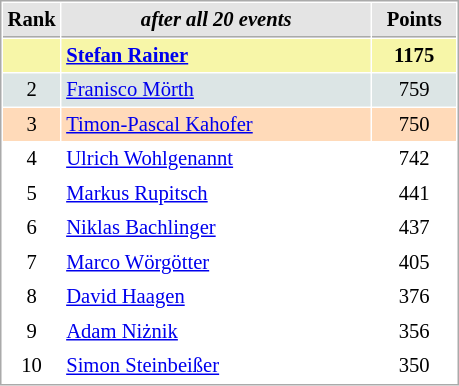<table cellspacing="1" cellpadding="3" style="border:1px solid #AAAAAA;font-size:86%">
<tr style="background-color: #E4E4E4;">
<th style="border-bottom:1px solid #AAAAAA; width: 10px;">Rank</th>
<th style="border-bottom:1px solid #AAAAAA; width: 200px;"><em>after all 20 events</em></th>
<th style="border-bottom:1px solid #AAAAAA; width: 50px;">Points</th>
</tr>
<tr style="background:#f7f6a8;">
<td align=center></td>
<td> <strong><a href='#'>Stefan Rainer</a></strong></td>
<td align=center><strong>1175</strong></td>
</tr>
<tr style="background:#dce5e5;">
<td align=center>2</td>
<td> <a href='#'>Franisco Mörth</a></td>
<td align=center>759</td>
</tr>
<tr style="background:#ffdab9;">
<td align=center>3</td>
<td> <a href='#'>Timon-Pascal Kahofer</a></td>
<td align=center>750</td>
</tr>
<tr>
<td align=center>4</td>
<td> <a href='#'>Ulrich Wohlgenannt</a></td>
<td align=center>742</td>
</tr>
<tr>
<td align=center>5</td>
<td> <a href='#'>Markus Rupitsch</a></td>
<td align=center>441</td>
</tr>
<tr>
<td align=center>6</td>
<td> <a href='#'>Niklas Bachlinger</a></td>
<td align=center>437</td>
</tr>
<tr>
<td align=center>7</td>
<td> <a href='#'>Marco Wörgötter</a></td>
<td align=center>405</td>
</tr>
<tr>
<td align=center>8</td>
<td> <a href='#'>David Haagen</a></td>
<td align=center>376</td>
</tr>
<tr>
<td align=center>9</td>
<td> <a href='#'>Adam Niżnik</a></td>
<td align=center>356</td>
</tr>
<tr>
<td align=center>10</td>
<td> <a href='#'>Simon Steinbeißer</a></td>
<td align=center>350</td>
</tr>
</table>
